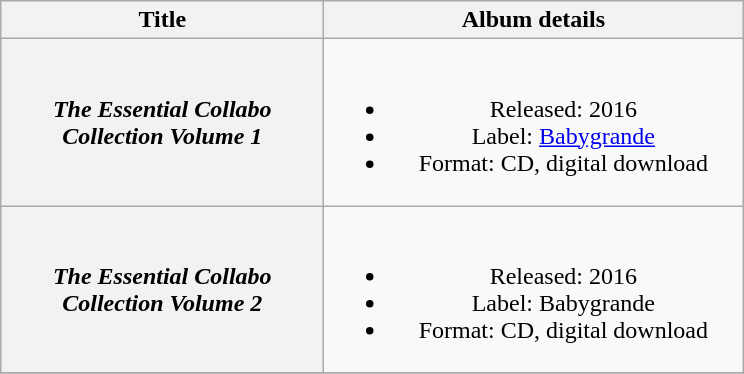<table class="wikitable plainrowheaders" style="text-align:center;">
<tr>
<th scope="col" rowspan="1" style="width:13em;">Title</th>
<th scope="col" rowspan="1" style="width:17em;">Album details</th>
</tr>
<tr>
<th scope="row"><em>The Essential Collabo Collection Volume 1</em></th>
<td><br><ul><li>Released: 2016</li><li>Label: <a href='#'>Babygrande</a></li><li>Format: CD, digital download</li></ul></td>
</tr>
<tr>
<th scope="row"><em>The Essential Collabo Collection Volume 2</em></th>
<td><br><ul><li>Released: 2016</li><li>Label: Babygrande</li><li>Format: CD, digital download</li></ul></td>
</tr>
<tr>
</tr>
</table>
